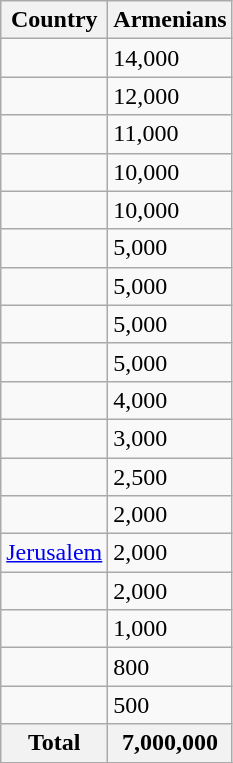<table class="wikitable">
<tr>
<th>Country</th>
<th>Armenians</th>
</tr>
<tr>
<td></td>
<td>14,000</td>
</tr>
<tr>
<td></td>
<td>12,000</td>
</tr>
<tr>
<td></td>
<td>11,000</td>
</tr>
<tr>
<td></td>
<td>10,000</td>
</tr>
<tr>
<td></td>
<td>10,000</td>
</tr>
<tr>
<td></td>
<td>5,000</td>
</tr>
<tr>
<td></td>
<td>5,000</td>
</tr>
<tr>
<td></td>
<td>5,000</td>
</tr>
<tr>
<td></td>
<td>5,000</td>
</tr>
<tr>
<td></td>
<td>4,000</td>
</tr>
<tr>
<td></td>
<td>3,000</td>
</tr>
<tr>
<td></td>
<td>2,500</td>
</tr>
<tr>
<td></td>
<td>2,000</td>
</tr>
<tr>
<td> <a href='#'>Jerusalem</a></td>
<td>2,000</td>
</tr>
<tr>
<td></td>
<td>2,000</td>
</tr>
<tr>
<td></td>
<td>1,000</td>
</tr>
<tr>
<td></td>
<td>800</td>
</tr>
<tr>
<td></td>
<td>500</td>
</tr>
<tr>
<th>Total</th>
<th>7,000,000</th>
</tr>
<tr>
</tr>
</table>
